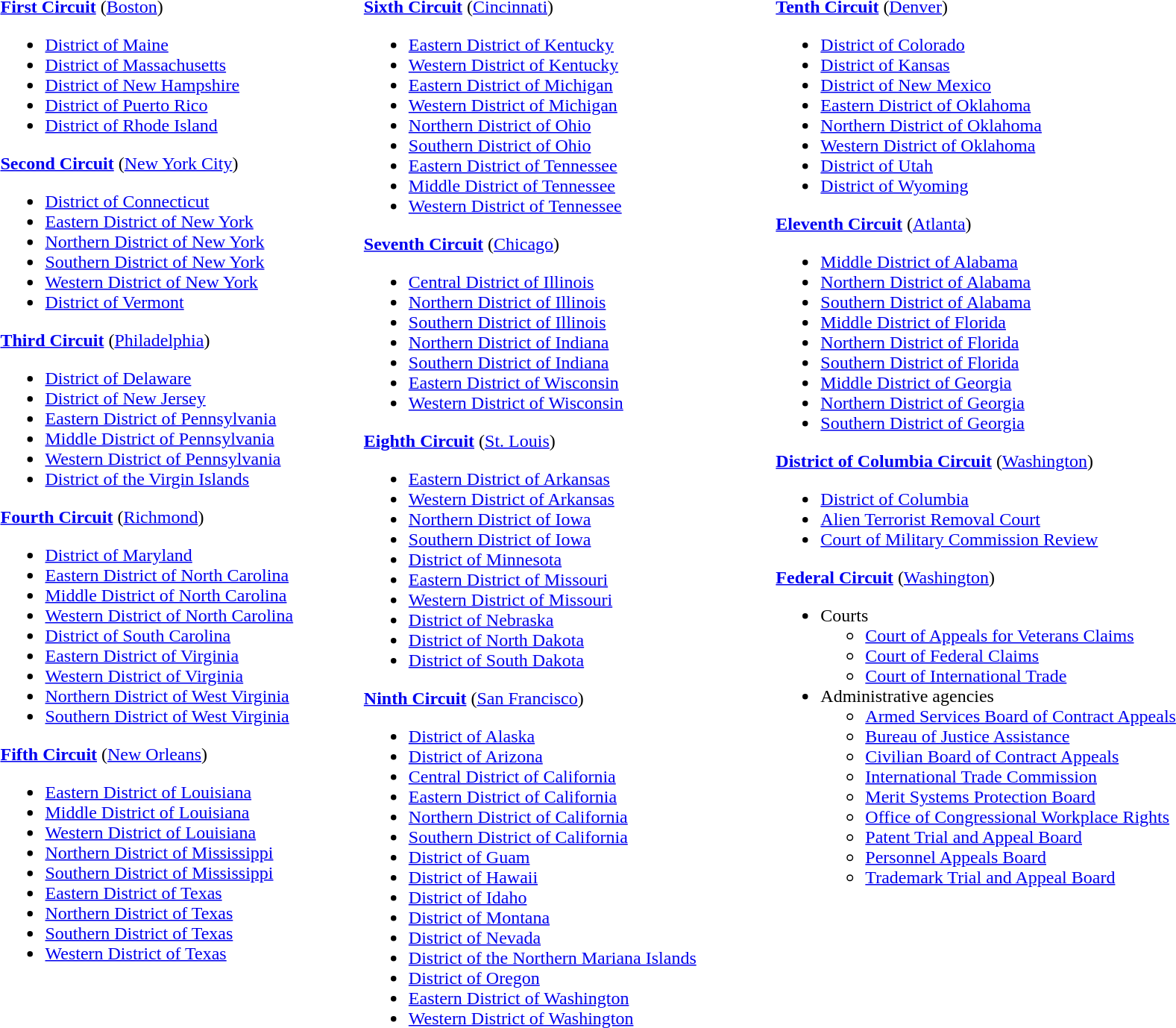<table style="width:90%;">
<tr>
<td style="vertical-align:top;"><br><strong><a href='#'>First Circuit</a></strong> (<a href='#'>Boston</a>)<ul><li><a href='#'>District of Maine</a></li><li><a href='#'>District of Massachusetts</a></li><li><a href='#'>District of New Hampshire</a></li><li><a href='#'>District of Puerto Rico</a></li><li><a href='#'>District of Rhode Island</a></li></ul><strong><a href='#'>Second Circuit</a></strong> (<a href='#'>New York City</a>)<ul><li><a href='#'>District of Connecticut</a></li><li><a href='#'>Eastern District of New York</a></li><li><a href='#'>Northern District of New York</a></li><li><a href='#'>Southern District of New York</a></li><li><a href='#'>Western District of New York</a></li><li><a href='#'>District of Vermont</a></li></ul><strong><a href='#'>Third Circuit</a></strong> (<a href='#'>Philadelphia</a>)<ul><li><a href='#'>District of Delaware</a></li><li><a href='#'>District of New Jersey</a></li><li><a href='#'>Eastern District of Pennsylvania</a></li><li><a href='#'>Middle District of Pennsylvania</a></li><li><a href='#'>Western District of Pennsylvania</a></li><li><a href='#'>District of the Virgin Islands</a></li></ul><strong><a href='#'>Fourth Circuit</a></strong> (<a href='#'>Richmond</a>)<ul><li><a href='#'>District of Maryland</a></li><li><a href='#'>Eastern District of North Carolina</a></li><li><a href='#'>Middle District of North Carolina</a></li><li><a href='#'>Western District of North Carolina</a></li><li><a href='#'>District of South Carolina</a></li><li><a href='#'>Eastern District of Virginia</a></li><li><a href='#'>Western District of Virginia</a></li><li><a href='#'>Northern District of West Virginia</a></li><li><a href='#'>Southern District of West Virginia</a></li></ul><strong><a href='#'>Fifth Circuit</a></strong> (<a href='#'>New Orleans</a>)<ul><li><a href='#'>Eastern District of Louisiana</a></li><li><a href='#'>Middle District of Louisiana</a></li><li><a href='#'>Western District of Louisiana</a></li><li><a href='#'>Northern District of Mississippi</a></li><li><a href='#'>Southern District of Mississippi</a></li><li><a href='#'>Eastern District of Texas</a></li><li><a href='#'>Northern District of Texas</a></li><li><a href='#'>Southern District of Texas</a></li><li><a href='#'>Western District of Texas</a></li></ul></td>
<td style="vertical-align:top;"><br><strong><a href='#'>Sixth Circuit</a></strong> (<a href='#'>Cincinnati</a>)<ul><li><a href='#'>Eastern District of Kentucky</a></li><li><a href='#'>Western District of Kentucky</a></li><li><a href='#'>Eastern District of Michigan</a></li><li><a href='#'>Western District of Michigan</a></li><li><a href='#'>Northern District of Ohio</a></li><li><a href='#'>Southern District of Ohio</a></li><li><a href='#'>Eastern District of Tennessee</a></li><li><a href='#'>Middle District of Tennessee</a></li><li><a href='#'>Western District of Tennessee</a></li></ul><strong><a href='#'>Seventh Circuit</a></strong> (<a href='#'>Chicago</a>)<ul><li><a href='#'>Central District of Illinois</a></li><li><a href='#'>Northern District of Illinois</a></li><li><a href='#'>Southern District of Illinois</a></li><li><a href='#'>Northern District of Indiana</a></li><li><a href='#'>Southern District of Indiana</a></li><li><a href='#'>Eastern District of Wisconsin</a></li><li><a href='#'>Western District of Wisconsin</a></li></ul><strong><a href='#'>Eighth Circuit</a></strong> (<a href='#'>St. Louis</a>)<ul><li><a href='#'>Eastern District of Arkansas</a></li><li><a href='#'>Western District of Arkansas</a></li><li><a href='#'>Northern District of Iowa</a></li><li><a href='#'>Southern District of Iowa</a></li><li><a href='#'>District of Minnesota</a></li><li><a href='#'>Eastern District of Missouri</a></li><li><a href='#'>Western District of Missouri</a></li><li><a href='#'>District of Nebraska</a></li><li><a href='#'>District of North Dakota</a></li><li><a href='#'>District of South Dakota</a></li></ul><strong><a href='#'>Ninth Circuit</a></strong> (<a href='#'>San Francisco</a>)<ul><li><a href='#'>District of Alaska</a></li><li><a href='#'>District of Arizona</a></li><li><a href='#'>Central District of California</a></li><li><a href='#'>Eastern District of California</a></li><li><a href='#'>Northern District of California</a></li><li><a href='#'>Southern District of California</a></li><li><a href='#'>District of Guam</a></li><li><a href='#'>District of Hawaii</a></li><li><a href='#'>District of Idaho</a></li><li><a href='#'>District of Montana</a></li><li><a href='#'>District of Nevada</a></li><li><a href='#'>District of the Northern Mariana Islands</a></li><li><a href='#'>District of Oregon</a></li><li><a href='#'>Eastern District of Washington</a></li><li><a href='#'>Western District of Washington</a></li></ul></td>
<td style="vertical-align:top;"><br><strong><a href='#'>Tenth Circuit</a></strong> (<a href='#'>Denver</a>)<ul><li><a href='#'>District of Colorado</a></li><li><a href='#'>District of Kansas</a></li><li><a href='#'>District of New Mexico</a></li><li><a href='#'>Eastern District of Oklahoma</a></li><li><a href='#'>Northern District of Oklahoma</a></li><li><a href='#'>Western District of Oklahoma</a></li><li><a href='#'>District of Utah</a></li><li><a href='#'>District of Wyoming</a></li></ul><strong><a href='#'>Eleventh Circuit</a></strong> (<a href='#'>Atlanta</a>)<ul><li><a href='#'>Middle District of Alabama</a></li><li><a href='#'>Northern District of Alabama</a></li><li><a href='#'>Southern District of Alabama</a></li><li><a href='#'>Middle District of Florida</a></li><li><a href='#'>Northern District of Florida</a></li><li><a href='#'>Southern District of Florida</a></li><li><a href='#'>Middle District of Georgia</a></li><li><a href='#'>Northern District of Georgia</a></li><li><a href='#'>Southern District of Georgia</a></li></ul><strong><a href='#'>District of Columbia Circuit</a></strong> (<a href='#'>Washington</a>)<ul><li><a href='#'>District of Columbia</a></li><li><a href='#'>Alien Terrorist Removal Court</a></li><li><a href='#'>Court of Military Commission Review</a></li></ul><strong><a href='#'>Federal Circuit</a></strong> (<a href='#'>Washington</a>)<ul><li>Courts<ul><li><a href='#'>Court of Appeals for Veterans Claims</a></li><li><a href='#'>Court of Federal Claims</a></li><li><a href='#'>Court of International Trade</a></li></ul></li><li>Administrative agencies<ul><li><a href='#'>Armed Services Board of Contract Appeals</a></li><li><a href='#'>Bureau of Justice Assistance</a></li><li><a href='#'>Civilian Board of Contract Appeals</a></li><li><a href='#'>International Trade Commission</a></li><li><a href='#'>Merit Systems Protection Board</a></li><li><a href='#'>Office of Congressional Workplace Rights</a></li><li><a href='#'>Patent Trial and Appeal Board</a></li><li><a href='#'>Personnel Appeals Board</a></li><li><a href='#'>Trademark Trial and Appeal Board</a></li></ul></li></ul></td>
</tr>
</table>
